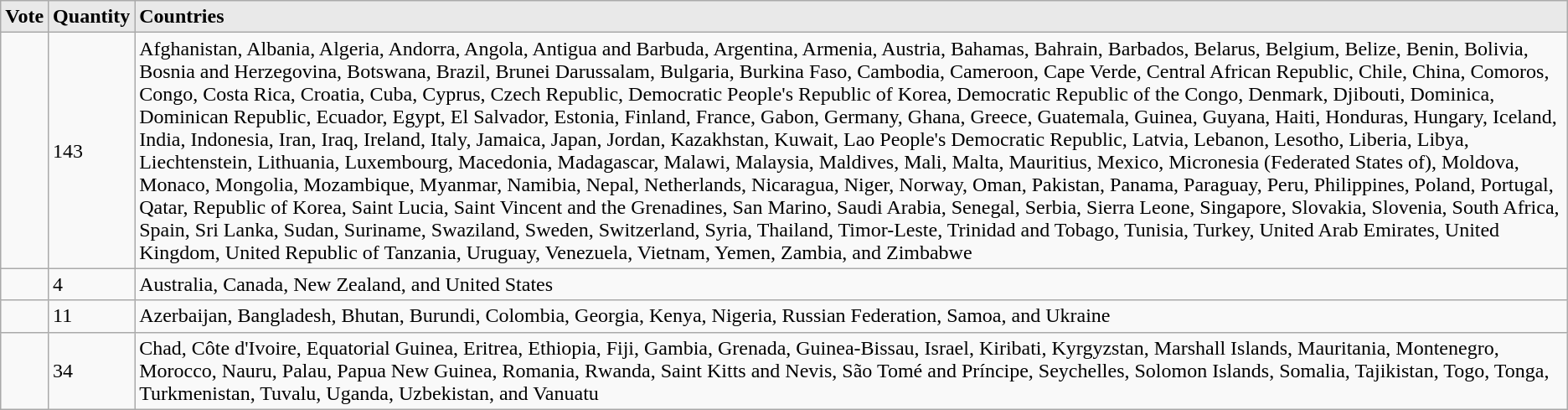<table class="wikitable">
<tr>
<th style="background:#e9e9e9; text-align:center;">Vote</th>
<th style="background:#e9e9e9; text-align:center;">Quantity</th>
<th style="text-align:left; background:#e9e9e9; vertical-align:top;">Countries</th>
</tr>
<tr>
<td></td>
<td>143</td>
<td>Afghanistan, Albania, Algeria, Andorra, Angola, Antigua and Barbuda, Argentina, Armenia, Austria, Bahamas, Bahrain, Barbados, Belarus, Belgium, Belize, Benin, Bolivia, Bosnia and Herzegovina, Botswana, Brazil, Brunei Darussalam, Bulgaria, Burkina Faso, Cambodia, Cameroon, Cape Verde, Central African Republic, Chile, China, Comoros, Congo, Costa Rica, Croatia, Cuba, Cyprus, Czech Republic, Democratic People's Republic of Korea, Democratic Republic of the Congo, Denmark, Djibouti, Dominica, Dominican Republic, Ecuador, Egypt, El Salvador, Estonia, Finland, France, Gabon, Germany, Ghana, Greece, Guatemala, Guinea, Guyana, Haiti, Honduras, Hungary, Iceland, India, Indonesia, Iran, Iraq, Ireland, Italy, Jamaica, Japan, Jordan, Kazakhstan, Kuwait, Lao People's Democratic Republic, Latvia, Lebanon, Lesotho, Liberia, Libya, Liechtenstein, Lithuania, Luxembourg, Macedonia, Madagascar, Malawi, Malaysia, Maldives, Mali, Malta, Mauritius, Mexico, Micronesia (Federated States of), Moldova, Monaco, Mongolia, Mozambique, Myanmar, Namibia, Nepal, Netherlands, Nicaragua, Niger, Norway, Oman, Pakistan, Panama, Paraguay, Peru, Philippines, Poland, Portugal, Qatar, Republic of Korea, Saint Lucia, Saint Vincent and the Grenadines, San Marino, Saudi Arabia, Senegal, Serbia, Sierra Leone, Singapore, Slovakia, Slovenia, South Africa, Spain, Sri Lanka, Sudan, Suriname, Swaziland, Sweden, Switzerland, Syria, Thailand, Timor-Leste, Trinidad and Tobago, Tunisia, Turkey, United Arab Emirates, United Kingdom, United Republic of Tanzania, Uruguay, Venezuela, Vietnam, Yemen, Zambia, and Zimbabwe</td>
</tr>
<tr>
<td></td>
<td>4</td>
<td>Australia, Canada, New Zealand, and United States</td>
</tr>
<tr>
<td></td>
<td>11</td>
<td>Azerbaijan, Bangladesh, Bhutan, Burundi, Colombia, Georgia, Kenya, Nigeria, Russian Federation, Samoa, and Ukraine</td>
</tr>
<tr>
<td></td>
<td>34</td>
<td>Chad, Côte d'Ivoire, Equatorial Guinea, Eritrea, Ethiopia, Fiji, Gambia, Grenada, Guinea-Bissau, Israel, Kiribati, Kyrgyzstan, Marshall Islands, Mauritania, Montenegro, Morocco, Nauru, Palau, Papua New Guinea, Romania, Rwanda, Saint Kitts and Nevis, São Tomé and Príncipe, Seychelles, Solomon Islands, Somalia, Tajikistan, Togo, Tonga, Turkmenistan, Tuvalu, Uganda, Uzbekistan, and Vanuatu</td>
</tr>
</table>
